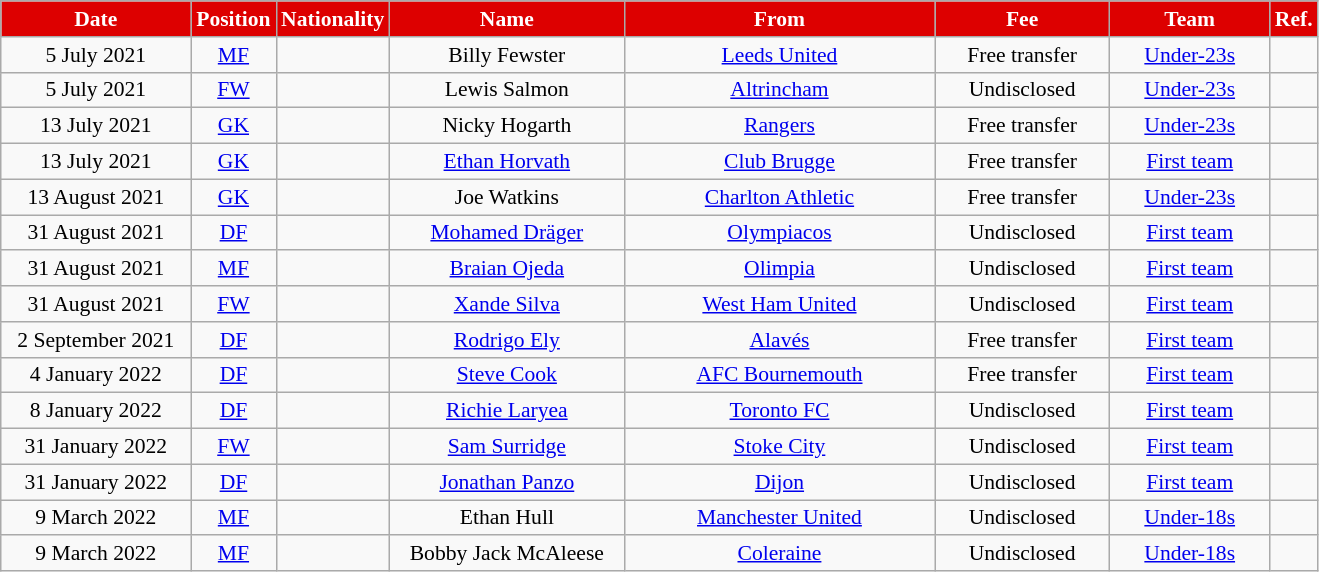<table class="wikitable"  style="text-align:center; font-size:90%; ">
<tr>
<th style="background:#DD0000; color:#FFFFFF; width:120px;">Date</th>
<th style="background:#DD0000; color:#FFFFFF; width:50px;">Position</th>
<th style="background:#DD0000; color:#FFFFFF; width:50px;">Nationality</th>
<th style="background:#DD0000; color:#FFFFFF; width:150px;">Name</th>
<th style="background:#DD0000; color:#FFFFFF; width:200px;">From</th>
<th style="background:#DD0000; color:#FFFFFF; width:110px;">Fee</th>
<th style="background:#DD0000; color:#FFFFFF; width:100px;">Team</th>
<th style="background:#DD0000; color:#FFFFFF; width:25px;">Ref.</th>
</tr>
<tr>
<td>5 July 2021</td>
<td><a href='#'>MF</a></td>
<td></td>
<td>Billy Fewster</td>
<td> <a href='#'>Leeds United</a></td>
<td>Free transfer</td>
<td><a href='#'>Under-23s</a></td>
<td></td>
</tr>
<tr>
<td>5 July 2021</td>
<td><a href='#'>FW</a></td>
<td></td>
<td>Lewis Salmon</td>
<td> <a href='#'>Altrincham</a></td>
<td>Undisclosed</td>
<td><a href='#'>Under-23s</a></td>
<td></td>
</tr>
<tr>
<td>13 July 2021</td>
<td><a href='#'>GK</a></td>
<td></td>
<td>Nicky Hogarth</td>
<td> <a href='#'>Rangers</a></td>
<td>Free transfer</td>
<td><a href='#'>Under-23s</a></td>
<td></td>
</tr>
<tr>
<td>13 July 2021</td>
<td><a href='#'>GK</a></td>
<td></td>
<td><a href='#'>Ethan Horvath</a></td>
<td> <a href='#'>Club Brugge</a></td>
<td>Free transfer</td>
<td><a href='#'>First team</a></td>
<td></td>
</tr>
<tr>
<td>13 August 2021</td>
<td><a href='#'>GK</a></td>
<td></td>
<td>Joe Watkins</td>
<td> <a href='#'>Charlton Athletic</a></td>
<td>Free transfer</td>
<td><a href='#'>Under-23s</a></td>
<td></td>
</tr>
<tr>
<td>31 August 2021</td>
<td><a href='#'>DF</a></td>
<td></td>
<td><a href='#'>Mohamed Dräger</a></td>
<td> <a href='#'>Olympiacos</a></td>
<td>Undisclosed</td>
<td><a href='#'>First team</a></td>
<td></td>
</tr>
<tr>
<td>31 August 2021</td>
<td><a href='#'>MF</a></td>
<td></td>
<td><a href='#'>Braian Ojeda</a></td>
<td>  <a href='#'>Olimpia</a></td>
<td>Undisclosed</td>
<td><a href='#'>First team</a></td>
<td></td>
</tr>
<tr>
<td>31 August 2021</td>
<td><a href='#'>FW</a></td>
<td></td>
<td><a href='#'>Xande Silva</a></td>
<td> <a href='#'>West Ham United</a></td>
<td>Undisclosed</td>
<td><a href='#'>First team</a></td>
<td></td>
</tr>
<tr>
<td>2 September 2021</td>
<td><a href='#'>DF</a></td>
<td></td>
<td><a href='#'>Rodrigo Ely</a></td>
<td> <a href='#'>Alavés</a></td>
<td>Free transfer</td>
<td><a href='#'>First team</a></td>
<td></td>
</tr>
<tr>
<td>4 January 2022</td>
<td><a href='#'>DF</a></td>
<td></td>
<td><a href='#'>Steve Cook</a></td>
<td> <a href='#'>AFC Bournemouth</a></td>
<td>Free transfer</td>
<td><a href='#'>First team</a></td>
<td></td>
</tr>
<tr>
<td>8 January 2022</td>
<td><a href='#'>DF</a></td>
<td></td>
<td><a href='#'>Richie Laryea</a></td>
<td> <a href='#'>Toronto FC</a></td>
<td>Undisclosed</td>
<td><a href='#'>First team</a></td>
<td></td>
</tr>
<tr>
<td>31 January 2022</td>
<td><a href='#'>FW</a></td>
<td></td>
<td><a href='#'>Sam Surridge</a></td>
<td> <a href='#'>Stoke City</a></td>
<td>Undisclosed</td>
<td><a href='#'>First team</a></td>
<td></td>
</tr>
<tr>
<td>31 January 2022</td>
<td><a href='#'>DF</a></td>
<td></td>
<td><a href='#'>Jonathan Panzo</a></td>
<td> <a href='#'>Dijon</a></td>
<td>Undisclosed</td>
<td><a href='#'>First team</a></td>
<td></td>
</tr>
<tr>
<td>9 March 2022</td>
<td><a href='#'>MF</a></td>
<td></td>
<td>Ethan Hull</td>
<td> <a href='#'>Manchester United</a></td>
<td>Undisclosed</td>
<td><a href='#'>Under-18s</a></td>
<td></td>
</tr>
<tr>
<td>9 March 2022</td>
<td><a href='#'>MF</a></td>
<td></td>
<td>Bobby Jack McAleese</td>
<td> <a href='#'>Coleraine</a></td>
<td>Undisclosed</td>
<td><a href='#'>Under-18s</a></td>
<td></td>
</tr>
</table>
